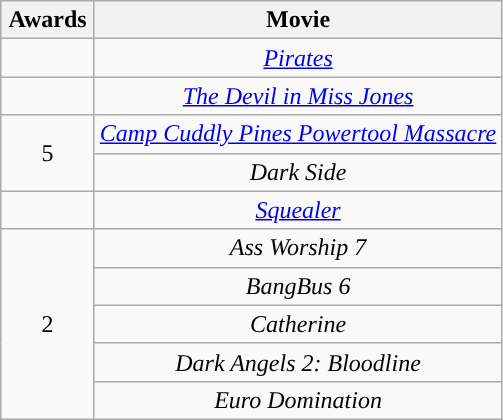<table class="wikitable" style="text-align: center">
<tr>
<th scope="col" width="55">Awards</th>
<th scope="col" align="center">Movie</th>
</tr>
<tr>
<td></td>
<td><em><a href='#'>Pirates</a></em></td>
</tr>
<tr>
<td></td>
<td><em><a href='#'>The Devil in Miss Jones</a></em></td>
</tr>
<tr>
<td rowspan=2 style="text-align:center">5</td>
<td><em><a href='#'>Camp Cuddly Pines Powertool Massacre</a></em></td>
</tr>
<tr>
<td><em>Dark Side</em></td>
</tr>
<tr>
<td></td>
<td><em><a href='#'>Squealer</a></em></td>
</tr>
<tr>
<td rowspan=5 style="text-align:center">2</td>
<td><em>Ass Worship 7</em></td>
</tr>
<tr>
<td><em>BangBus 6</em></td>
</tr>
<tr>
<td><em>Catherine</em></td>
</tr>
<tr>
<td><em>Dark Angels 2: Bloodline</em></td>
</tr>
<tr>
<td><em>Euro Domination</em></td>
</tr>
</table>
